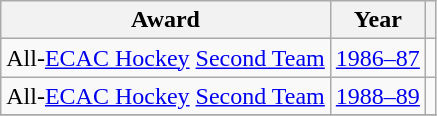<table class="wikitable">
<tr>
<th>Award</th>
<th>Year</th>
<th></th>
</tr>
<tr>
<td>All-<a href='#'>ECAC Hockey</a> <a href='#'>Second Team</a></td>
<td><a href='#'>1986–87</a></td>
<td></td>
</tr>
<tr>
<td>All-<a href='#'>ECAC Hockey</a> <a href='#'>Second Team</a></td>
<td><a href='#'>1988–89</a></td>
<td></td>
</tr>
<tr>
</tr>
</table>
